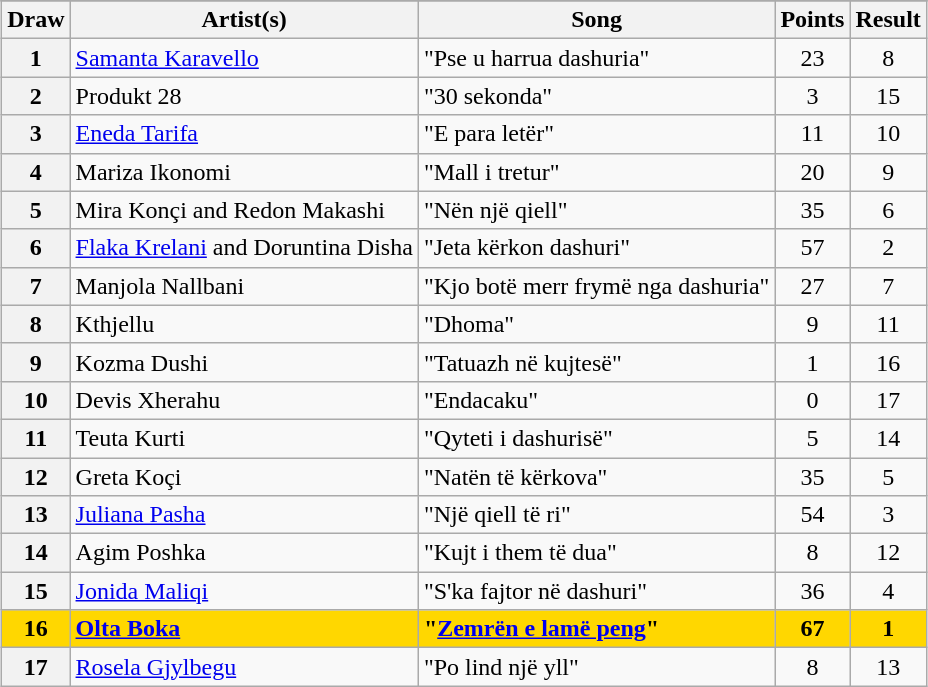<table class="sortable wikitable plainrowheaders" style="margin: 1em auto 1em auto; text-align:center;">
<tr>
</tr>
<tr>
<th scope="col">Draw</th>
<th scope="col">Artist(s)</th>
<th scope="col">Song</th>
<th scope="col">Points</th>
<th scope="col">Result</th>
</tr>
<tr>
<th scope="row" style="text-align:center;">1</th>
<td style="text-align:left;"><a href='#'>Samanta Karavello</a></td>
<td style="text-align:left;">"Pse u harrua dashuria"</td>
<td>23</td>
<td>8</td>
</tr>
<tr>
<th scope="row" style="text-align:center;">2</th>
<td style="text-align:left;">Produkt 28</td>
<td style="text-align:left;">"30 sekonda"</td>
<td>3</td>
<td>15</td>
</tr>
<tr>
<th scope="row" style="text-align:center;">3</th>
<td style="text-align:left;"><a href='#'>Eneda Tarifa</a></td>
<td style="text-align:left;">"E para letër"</td>
<td>11</td>
<td>10</td>
</tr>
<tr>
<th scope="row" style="text-align:center;">4</th>
<td style="text-align:left;">Mariza Ikonomi</td>
<td style="text-align:left;">"Mall i tretur"</td>
<td>20</td>
<td>9</td>
</tr>
<tr>
<th scope="row" style="text-align:center;">5</th>
<td style="text-align:left;">Mira Konçi and Redon Makashi</td>
<td style="text-align:left;">"Nën një qiell"</td>
<td>35</td>
<td>6</td>
</tr>
<tr>
<th scope="row" style="text-align:center;">6</th>
<td style="text-align:left;"><a href='#'>Flaka Krelani</a> and Doruntina Disha</td>
<td style="text-align:left;">"Jeta kërkon dashuri"</td>
<td>57</td>
<td>2</td>
</tr>
<tr>
<th scope="row" style="text-align:center;">7</th>
<td style="text-align:left;">Manjola Nallbani</td>
<td style="text-align:left;">"Kjo botë merr frymë nga dashuria"</td>
<td>27</td>
<td>7</td>
</tr>
<tr>
<th scope="row" style="text-align:center;">8</th>
<td style="text-align:left;">Kthjellu</td>
<td style="text-align:left;">"Dhoma"</td>
<td>9</td>
<td>11</td>
</tr>
<tr>
<th scope="row" style="text-align:center;">9</th>
<td style="text-align:left;">Kozma Dushi</td>
<td style="text-align:left;">"Tatuazh në kujtesë"</td>
<td>1</td>
<td>16</td>
</tr>
<tr>
<th scope="row" style="text-align:center;">10</th>
<td style="text-align:left;">Devis Xherahu</td>
<td style="text-align:left;">"Endacaku"</td>
<td>0</td>
<td>17</td>
</tr>
<tr>
<th scope="row" style="text-align:center;">11</th>
<td style="text-align:left;">Teuta Kurti</td>
<td style="text-align:left;">"Qyteti i dashurisë"</td>
<td>5</td>
<td>14</td>
</tr>
<tr>
<th scope="row" style="text-align:center;">12</th>
<td style="text-align:left;">Greta Koçi</td>
<td style="text-align:left;">"Natën të kërkova"</td>
<td>35</td>
<td>5</td>
</tr>
<tr>
<th scope="row" style="text-align:center;">13</th>
<td style="text-align:left;"><a href='#'>Juliana Pasha</a></td>
<td style="text-align:left;">"Një qiell të ri"</td>
<td>54</td>
<td>3</td>
</tr>
<tr>
<th scope="row" style="text-align:center;">14</th>
<td style="text-align:left;">Agim Poshka</td>
<td style="text-align:left;">"Kujt i them të dua"</td>
<td>8</td>
<td>12</td>
</tr>
<tr>
<th scope="row" style="text-align:center;">15</th>
<td style="text-align:left;"><a href='#'>Jonida Maliqi</a></td>
<td style="text-align:left;">"S'ka fajtor në dashuri"</td>
<td>36</td>
<td>4</td>
</tr>
<tr style="font-weight:bold; background:gold;">
<th scope="row" style="font-weight:bold; background:gold; text-align:center;">16</th>
<td style="text-align:left;"><a href='#'>Olta Boka</a></td>
<td style="text-align:left;">"<a href='#'>Zemrën e lamë peng</a>"</td>
<td>67</td>
<td>1</td>
</tr>
<tr>
<th scope="row" style="text-align:center;">17</th>
<td style="text-align:left;"><a href='#'>Rosela Gjylbegu</a></td>
<td style="text-align:left;">"Po lind një yll"</td>
<td>8</td>
<td>13</td>
</tr>
</table>
